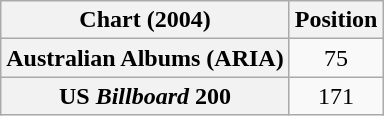<table class="wikitable sortable plainrowheaders" style="text-align:center">
<tr>
<th>Chart (2004)</th>
<th>Position</th>
</tr>
<tr>
<th scope="row">Australian Albums (ARIA)</th>
<td>75</td>
</tr>
<tr>
<th scope="row">US <em>Billboard</em> 200</th>
<td>171</td>
</tr>
</table>
